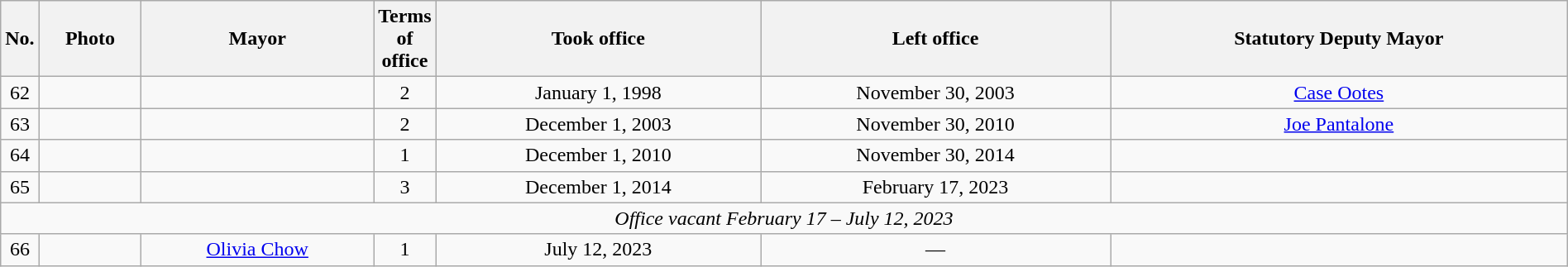<table class="sortable wikitable" style="text-align:left; font-size:100%; width:100%;">
<tr>
<th width="4em">No.</th>
<th width="75px">Photo</th>
<th>Mayor</th>
<th width="10em">Terms of office</th>
<th>Took office</th>
<th>Left office</th>
<th>Statutory Deputy Mayor</th>
</tr>
<tr align="center">
<td>62</td>
<td></td>
<td></td>
<td align="center">2</td>
<td>January 1, 1998</td>
<td>November 30, 2003</td>
<td><a href='#'>Case Ootes</a></td>
</tr>
<tr align="center">
<td>63</td>
<td></td>
<td></td>
<td align="center">2</td>
<td>December 1, 2003</td>
<td>November 30, 2010</td>
<td><a href='#'>Joe Pantalone</a></td>
</tr>
<tr align="center">
<td>64</td>
<td></td>
<td></td>
<td align="center">1</td>
<td>December 1, 2010</td>
<td>November 30, 2014</td>
<td></td>
</tr>
<tr align="center">
<td>65</td>
<td></td>
<td></td>
<td align="center">3</td>
<td>December 1, 2014</td>
<td>February 17, 2023</td>
<td></td>
</tr>
<tr align="center">
<td colspan="7"><em>Office vacant February 17 – July 12, 2023</em></td>
</tr>
<tr align="center">
<td>66</td>
<td></td>
<td><a href='#'>Olivia Chow</a></td>
<td>1</td>
<td>July 12, 2023</td>
<td>—</td>
<td></td>
</tr>
</table>
